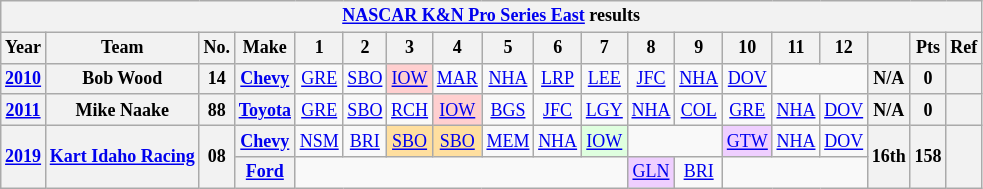<table class="wikitable" style="text-align:center; font-size:75%">
<tr>
<th colspan=21><a href='#'>NASCAR K&N Pro Series East</a> results</th>
</tr>
<tr>
<th>Year</th>
<th>Team</th>
<th>No.</th>
<th>Make</th>
<th>1</th>
<th>2</th>
<th>3</th>
<th>4</th>
<th>5</th>
<th>6</th>
<th>7</th>
<th>8</th>
<th>9</th>
<th>10</th>
<th>11</th>
<th>12</th>
<th></th>
<th>Pts</th>
<th>Ref</th>
</tr>
<tr>
<th><a href='#'>2010</a></th>
<th>Bob Wood</th>
<th>14</th>
<th><a href='#'>Chevy</a></th>
<td><a href='#'>GRE</a></td>
<td><a href='#'>SBO</a></td>
<td style="background:#FFCFCF;"><a href='#'>IOW</a><br></td>
<td><a href='#'>MAR</a></td>
<td><a href='#'>NHA</a></td>
<td><a href='#'>LRP</a></td>
<td><a href='#'>LEE</a></td>
<td><a href='#'>JFC</a></td>
<td><a href='#'>NHA</a></td>
<td><a href='#'>DOV</a></td>
<td colspan=2></td>
<th>N/A</th>
<th>0</th>
<th></th>
</tr>
<tr>
<th><a href='#'>2011</a></th>
<th>Mike Naake</th>
<th>88</th>
<th><a href='#'>Toyota</a></th>
<td><a href='#'>GRE</a></td>
<td><a href='#'>SBO</a></td>
<td><a href='#'>RCH</a></td>
<td style="background:#FFCFCF;"><a href='#'>IOW</a><br></td>
<td><a href='#'>BGS</a></td>
<td><a href='#'>JFC</a></td>
<td><a href='#'>LGY</a></td>
<td><a href='#'>NHA</a></td>
<td><a href='#'>COL</a></td>
<td><a href='#'>GRE</a></td>
<td><a href='#'>NHA</a></td>
<td><a href='#'>DOV</a></td>
<th>N/A</th>
<th>0</th>
<th></th>
</tr>
<tr>
<th rowspan=2><a href='#'>2019</a></th>
<th rowspan=2><a href='#'>Kart Idaho Racing</a></th>
<th rowspan=2>08</th>
<th><a href='#'>Chevy</a></th>
<td><a href='#'>NSM</a></td>
<td><a href='#'>BRI</a></td>
<td style="background:#FFDF9F;"><a href='#'>SBO</a><br></td>
<td style="background:#FFDF9F;"><a href='#'>SBO</a><br></td>
<td><a href='#'>MEM</a></td>
<td><a href='#'>NHA</a></td>
<td style="background:#DFFFDF;"><a href='#'>IOW</a><br></td>
<td colspan=2></td>
<td style="background:#EFCFFF;"><a href='#'>GTW</a><br></td>
<td><a href='#'>NHA</a></td>
<td><a href='#'>DOV</a></td>
<th rowspan=2>16th</th>
<th rowspan=2>158</th>
<th rowspan=2></th>
</tr>
<tr>
<th><a href='#'>Ford</a></th>
<td colspan=7></td>
<td style="background:#EFCFFF;"><a href='#'>GLN</a><br></td>
<td><a href='#'>BRI</a></td>
<td colspan=3></td>
</tr>
</table>
